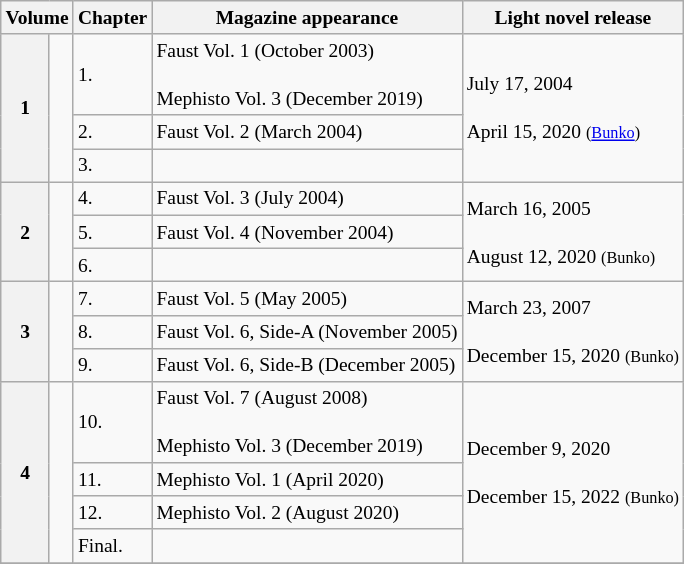<table class="wikitable" style="font-size:small">
<tr>
<th colspan="2">Volume</th>
<th>Chapter</th>
<th>Magazine appearance</th>
<th>Light novel release</th>
</tr>
<tr>
<th rowspan="3">1</th>
<td rowspan="3"></td>
<td>1. </td>
<td>Faust Vol. 1 (October 2003)<br><br>Mephisto Vol. 3 (December 2019)</td>
<td rowspan="3">July 17, 2004<br><br>April 15, 2020 <small>(<a href='#'>Bunko</a>)</small><br></td>
</tr>
<tr>
<td>2. </td>
<td>Faust Vol. 2 (March 2004)<br></td>
</tr>
<tr>
<td>3. </td>
<td></td>
</tr>
<tr>
<th rowspan="3">2</th>
<td rowspan="3"></td>
<td>4.  </td>
<td>Faust Vol. 3 (July 2004)<br></td>
<td rowspan="3">March 16, 2005<br><br>August 12, 2020 <small>(Bunko)</small><br></td>
</tr>
<tr>
<td>5. </td>
<td>Faust Vol. 4 (November 2004)<br></td>
</tr>
<tr>
<td>6. </td>
<td></td>
</tr>
<tr>
<th rowspan="3">3</th>
<td rowspan="3"></td>
<td>7. </td>
<td>Faust Vol. 5 (May 2005)<br></td>
<td rowspan="3">March 23, 2007<br><br>December 15, 2020 <small>(Bunko)</small><br></td>
</tr>
<tr>
<td>8. </td>
<td>Faust Vol. 6, Side-A (November 2005)<br></td>
</tr>
<tr>
<td>9. </td>
<td>Faust Vol. 6, Side-B (December 2005)<br></td>
</tr>
<tr>
<th rowspan="4">4</th>
<td rowspan="4"></td>
<td>10. </td>
<td>Faust Vol. 7 (August 2008)<br><br>Mephisto Vol. 3 (December 2019)</td>
<td rowspan="4">December 9, 2020<br><br>December 15, 2022 <small>(Bunko)</small><br></td>
</tr>
<tr>
<td>11. </td>
<td>Mephisto Vol. 1 (April 2020)</td>
</tr>
<tr>
<td>12. </td>
<td>Mephisto Vol. 2 (August 2020)</td>
</tr>
<tr>
<td>Final. </td>
<td></td>
</tr>
<tr>
</tr>
</table>
